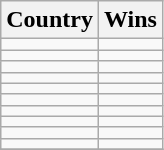<table class="wikitable sortable" style="border-collapse:collapse">
<tr>
<th>Country</th>
<th>Wins</th>
</tr>
<tr>
<td></td>
<td align="center"></td>
</tr>
<tr>
<td></td>
<td align="center"></td>
</tr>
<tr>
<td></td>
<td align="center"></td>
</tr>
<tr>
<td></td>
<td align="center"></td>
</tr>
<tr>
<td></td>
<td align="center"></td>
</tr>
<tr>
<td></td>
<td align="center"></td>
</tr>
<tr>
<td></td>
<td align="center"></td>
</tr>
<tr>
<td></td>
<td align="center"></td>
</tr>
<tr>
<td></td>
<td align="center"></td>
</tr>
<tr>
<td></td>
<td align="center"></td>
</tr>
<tr>
</tr>
</table>
